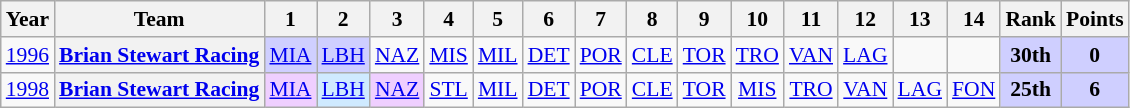<table class="wikitable" style="text-align:center; font-size:90%">
<tr>
<th>Year</th>
<th>Team</th>
<th>1</th>
<th>2</th>
<th>3</th>
<th>4</th>
<th>5</th>
<th>6</th>
<th>7</th>
<th>8</th>
<th>9</th>
<th>10</th>
<th>11</th>
<th>12</th>
<th>13</th>
<th>14</th>
<th>Rank</th>
<th>Points</th>
</tr>
<tr>
<td><a href='#'>1996</a></td>
<th><a href='#'>Brian Stewart Racing</a></th>
<td style="background:#CFCFFF;"><a href='#'>MIA</a><br></td>
<td style="background:#CFCFFF;"><a href='#'>LBH</a><br></td>
<td><a href='#'>NAZ</a></td>
<td><a href='#'>MIS</a></td>
<td><a href='#'>MIL</a></td>
<td><a href='#'>DET</a></td>
<td><a href='#'>POR</a></td>
<td><a href='#'>CLE</a></td>
<td><a href='#'>TOR</a></td>
<td><a href='#'>TRO</a></td>
<td><a href='#'>VAN</a></td>
<td><a href='#'>LAG</a></td>
<td></td>
<td></td>
<td style="background:#CFCFFF;"><strong>30th</strong></td>
<td style="background:#CFCFFF;"><strong>0</strong></td>
</tr>
<tr>
<td><a href='#'>1998</a></td>
<th><a href='#'>Brian Stewart Racing</a></th>
<td style="background:#EFCFFF;"><a href='#'>MIA</a><br></td>
<td style="background:#CFEAFF;"><a href='#'>LBH</a><br></td>
<td style="background:#EFCFFF;"><a href='#'>NAZ</a><br></td>
<td><a href='#'>STL</a></td>
<td><a href='#'>MIL</a></td>
<td><a href='#'>DET</a></td>
<td><a href='#'>POR</a></td>
<td><a href='#'>CLE</a></td>
<td><a href='#'>TOR</a></td>
<td><a href='#'>MIS</a></td>
<td><a href='#'>TRO</a></td>
<td><a href='#'>VAN</a></td>
<td><a href='#'>LAG</a></td>
<td><a href='#'>FON</a></td>
<td style="background:#CFCFFF;"><strong>25th</strong></td>
<td style="background:#CFCFFF;"><strong>6</strong></td>
</tr>
</table>
